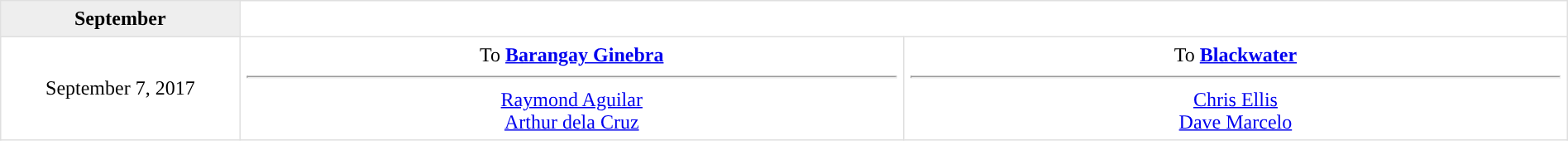<table border=1 style="border-collapse:collapse; text-align: center; width: 100%" bordercolor="#DFDFDF"  cellpadding="5">
<tr bgcolor="eeeeee">
<th>September</th>
</tr>
<tr>
<td style="width:12%">September 7, 2017</td>
<td style="width:33.3%" valign="top">To <strong><a href='#'>Barangay Ginebra</a></strong><hr><a href='#'>Raymond Aguilar</a><br><a href='#'>Arthur dela Cruz</a></td>
<td style="width:33.3%" valign="top">To <strong><a href='#'>Blackwater</a></strong><hr><a href='#'>Chris Ellis</a><br><a href='#'>Dave Marcelo</a></td>
</tr>
</table>
